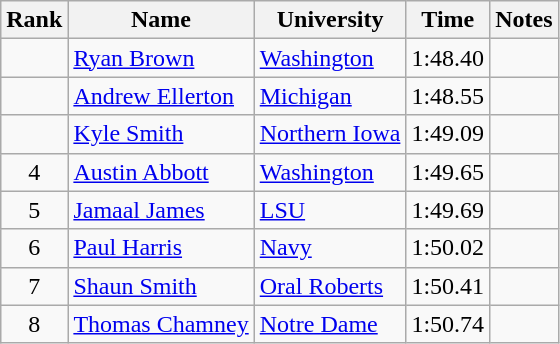<table class="wikitable sortable" style="text-align:center">
<tr>
<th>Rank</th>
<th>Name</th>
<th>University</th>
<th>Time</th>
<th>Notes</th>
</tr>
<tr>
<td></td>
<td align=left><a href='#'>Ryan Brown</a></td>
<td align="left"><a href='#'>Washington</a></td>
<td>1:48.40</td>
<td></td>
</tr>
<tr>
<td></td>
<td align=left><a href='#'>Andrew Ellerton</a></td>
<td align="left"><a href='#'>Michigan</a></td>
<td>1:48.55</td>
<td></td>
</tr>
<tr>
<td></td>
<td align=left><a href='#'>Kyle Smith</a></td>
<td align="left"><a href='#'>Northern Iowa</a></td>
<td>1:49.09</td>
<td></td>
</tr>
<tr>
<td>4</td>
<td align=left><a href='#'>Austin Abbott</a></td>
<td align="left"><a href='#'>Washington</a></td>
<td>1:49.65</td>
<td></td>
</tr>
<tr>
<td>5</td>
<td align=left><a href='#'>Jamaal James</a> </td>
<td align=left><a href='#'>LSU</a></td>
<td>1:49.69</td>
<td></td>
</tr>
<tr>
<td>6</td>
<td align=left><a href='#'>Paul Harris</a></td>
<td align="left"><a href='#'>Navy</a></td>
<td>1:50.02</td>
<td></td>
</tr>
<tr>
<td>7</td>
<td align=left><a href='#'>Shaun Smith</a></td>
<td align="left"><a href='#'>Oral Roberts</a></td>
<td>1:50.41</td>
<td></td>
</tr>
<tr>
<td>8</td>
<td align=left><a href='#'>Thomas Chamney</a> </td>
<td align=left><a href='#'>Notre Dame</a></td>
<td>1:50.74</td>
<td></td>
</tr>
</table>
